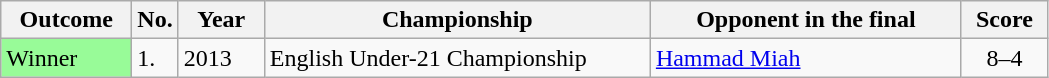<table class="sortable wikitable">
<tr>
<th width="80">Outcome</th>
<th width="20">No.</th>
<th width="50">Year</th>
<th width="250">Championship</th>
<th width="200">Opponent in the final</th>
<th width="50">Score</th>
</tr>
<tr>
<td style="background:#98fb98;">Winner</td>
<td>1.</td>
<td>2013</td>
<td>English Under-21 Championship</td>
<td> <a href='#'>Hammad Miah</a></td>
<td align="center">8–4</td>
</tr>
</table>
